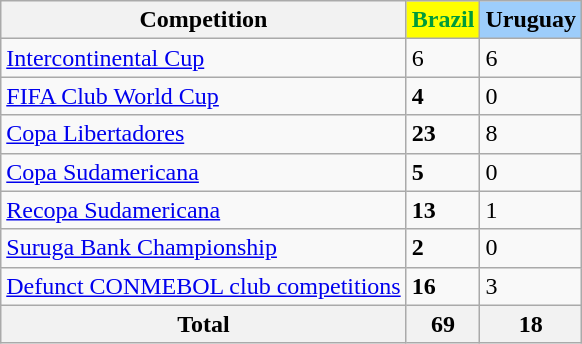<table class="wikitable">
<tr>
<th>Competition</th>
<th style="color:#009B3A; background-color:#FFFF00;"> Brazil</th>
<th style="color:#000000; background-color:#9DCDFB"> Uruguay</th>
</tr>
<tr>
<td><a href='#'>Intercontinental Cup</a></td>
<td>6</td>
<td>6</td>
</tr>
<tr>
<td><a href='#'>FIFA Club World Cup</a></td>
<td><strong>4</strong></td>
<td>0</td>
</tr>
<tr>
<td><a href='#'>Copa Libertadores</a></td>
<td><strong>23</strong></td>
<td>8</td>
</tr>
<tr>
<td><a href='#'>Copa Sudamericana</a></td>
<td><strong>5</strong></td>
<td>0</td>
</tr>
<tr>
<td><a href='#'>Recopa Sudamericana</a></td>
<td><strong>13</strong></td>
<td>1</td>
</tr>
<tr>
<td><a href='#'>Suruga Bank Championship</a></td>
<td><strong>2</strong></td>
<td>0</td>
</tr>
<tr>
<td><a href='#'>Defunct CONMEBOL club competitions</a></td>
<td><strong>16</strong></td>
<td>3</td>
</tr>
<tr>
<th>Total</th>
<th>69</th>
<th>18</th>
</tr>
</table>
